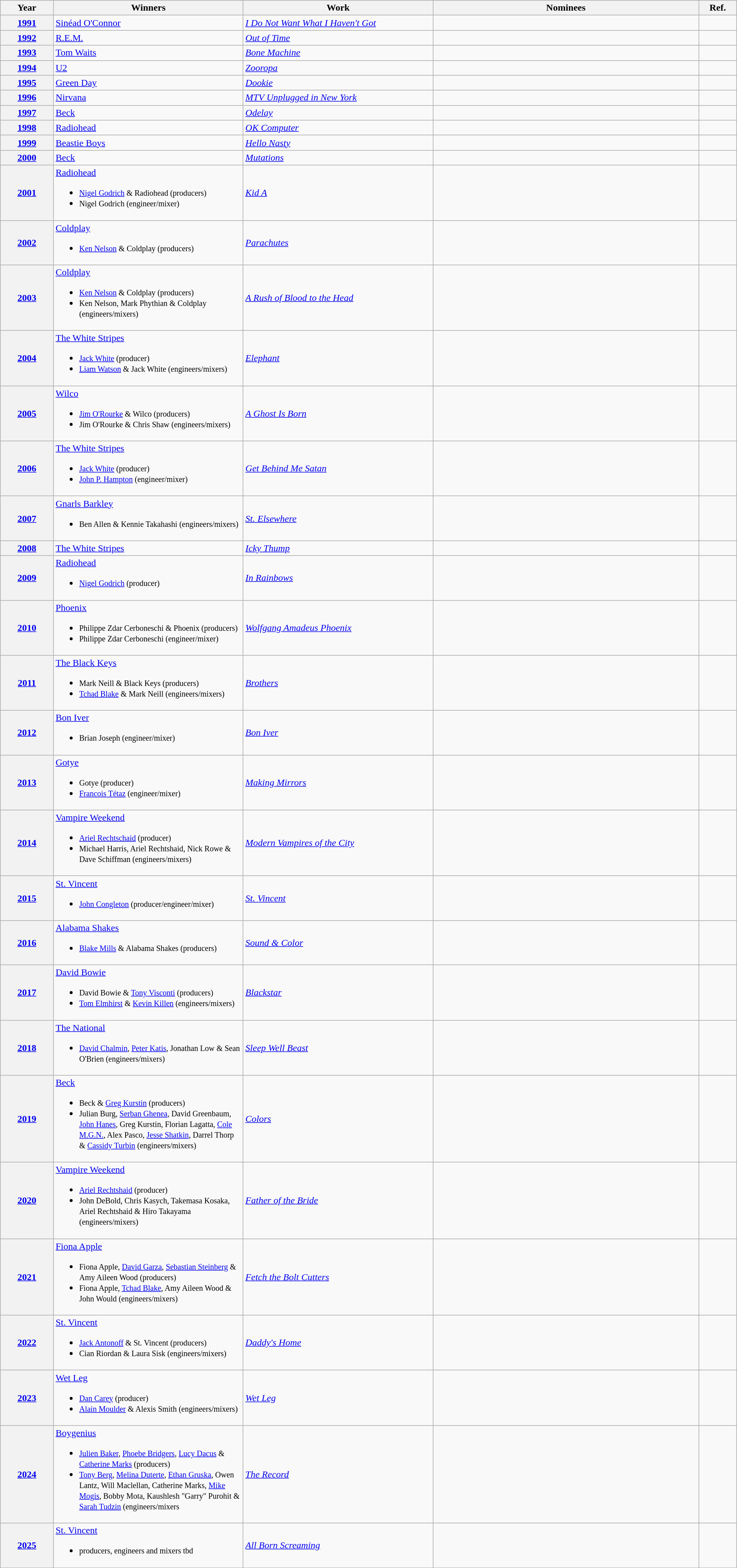<table class="wikitable">
<tr>
<th width="7%">Year</th>
<th width="25%">Winners</th>
<th width="25%">Work</th>
<th width="35%" class=unsortable>Nominees</th>
<th width="5%" class=unsortable>Ref.</th>
</tr>
<tr>
<th scope="row" style="text-align:center;"><a href='#'>1991</a></th>
<td><a href='#'>Sinéad O'Connor</a></td>
<td><em><a href='#'>I Do Not Want What I Haven't Got</a></em></td>
<td></td>
<td style="text-align:center;"></td>
</tr>
<tr>
<th scope="row" style="text-align:center;"><a href='#'>1992</a></th>
<td><a href='#'>R.E.M.</a></td>
<td><em><a href='#'>Out of Time</a></em></td>
<td></td>
<td style="text-align:center;"></td>
</tr>
<tr>
<th scope="row" style="text-align:center;"><a href='#'>1993</a></th>
<td><a href='#'>Tom Waits</a></td>
<td><em><a href='#'>Bone Machine</a></em></td>
<td></td>
<td style="text-align:center;"></td>
</tr>
<tr>
<th scope="row" style="text-align:center;"><a href='#'>1994</a></th>
<td><a href='#'>U2</a></td>
<td><em><a href='#'>Zooropa</a></em></td>
<td></td>
<td style="text-align:center;"></td>
</tr>
<tr>
<th scope="row" style="text-align:center;"><a href='#'>1995</a></th>
<td><a href='#'>Green Day</a></td>
<td><em><a href='#'>Dookie</a></em></td>
<td></td>
<td style="text-align:center;"></td>
</tr>
<tr>
<th scope="row" style="text-align:center;"><a href='#'>1996</a></th>
<td><a href='#'>Nirvana</a></td>
<td><em><a href='#'>MTV Unplugged in New York</a></em></td>
<td></td>
<td style="text-align:center;"></td>
</tr>
<tr>
<th scope="row" style="text-align:center;"><a href='#'>1997</a></th>
<td><a href='#'>Beck</a></td>
<td><em><a href='#'>Odelay</a></em></td>
<td></td>
<td style="text-align:center;"></td>
</tr>
<tr>
<th scope="row" style="text-align:center;"><a href='#'>1998</a></th>
<td><a href='#'>Radiohead</a></td>
<td><em><a href='#'>OK Computer</a></em></td>
<td></td>
<td style="text-align:center;"></td>
</tr>
<tr>
<th scope="row" style="text-align:center;"><a href='#'>1999</a></th>
<td><a href='#'>Beastie Boys</a></td>
<td><em><a href='#'>Hello Nasty</a></em></td>
<td></td>
<td style="text-align:center;"></td>
</tr>
<tr>
<th scope="row" style="text-align:center;"><a href='#'>2000</a></th>
<td><a href='#'>Beck</a></td>
<td><em><a href='#'>Mutations</a></em></td>
<td></td>
<td style="text-align:center;"></td>
</tr>
<tr>
<th scope="row" style="text-align:center;"><a href='#'>2001</a></th>
<td><a href='#'>Radiohead</a><br><ul><li><small><a href='#'>Nigel Godrich</a> & Radiohead (producers)</small></li><li><small>Nigel Godrich (engineer/mixer)</small></li></ul></td>
<td><em><a href='#'>Kid A</a></em></td>
<td></td>
<td style="text-align:center;"></td>
</tr>
<tr>
<th scope="row" style="text-align:center;"><a href='#'>2002</a></th>
<td><a href='#'>Coldplay</a><br><ul><li><small><a href='#'>Ken Nelson</a> & Coldplay (producers)</small></li></ul></td>
<td><em><a href='#'>Parachutes</a></em></td>
<td></td>
<td style="text-align:center;"></td>
</tr>
<tr>
<th scope="row" style="text-align:center;"><a href='#'>2003</a></th>
<td><a href='#'>Coldplay</a><br><ul><li><small><a href='#'>Ken Nelson</a> & Coldplay (producers)</small></li><li><small>Ken Nelson, Mark Phythian & Coldplay (engineers/mixers)</small></li></ul></td>
<td><em><a href='#'>A Rush of Blood to the Head</a></em></td>
<td></td>
<td style="text-align:center;"></td>
</tr>
<tr>
<th scope="row" style="text-align:center;"><a href='#'>2004</a></th>
<td><a href='#'>The White Stripes</a><br><ul><li><small><a href='#'>Jack White</a> (producer)</small></li><li><small><a href='#'>Liam Watson</a> & Jack White (engineers/mixers)</small></li></ul></td>
<td><em><a href='#'>Elephant</a></em></td>
<td></td>
<td style="text-align:center;"></td>
</tr>
<tr>
<th scope="row" style="text-align:center;"><a href='#'>2005</a></th>
<td><a href='#'>Wilco</a><br><ul><li><small><a href='#'>Jim O'Rourke</a> & Wilco (producers)</small></li><li><small>Jim O'Rourke & Chris Shaw (engineers/mixers)</small></li></ul></td>
<td><em><a href='#'>A Ghost Is Born</a></em></td>
<td></td>
<td style="text-align:center;"></td>
</tr>
<tr>
<th scope="row" style="text-align:center;"><a href='#'>2006</a></th>
<td><a href='#'>The White Stripes</a><br><ul><li><small><a href='#'>Jack White</a> (producer)</small></li><li><small><a href='#'>John P. Hampton</a> (engineer/mixer)</small></li></ul></td>
<td><em><a href='#'>Get Behind Me Satan</a></em></td>
<td></td>
<td style="text-align:center;"></td>
</tr>
<tr>
<th scope="row" style="text-align:center;"><a href='#'>2007</a></th>
<td><a href='#'>Gnarls Barkley</a><br><ul><li><small>Ben Allen & Kennie Takahashi (engineers/mixers)</small></li></ul></td>
<td><em><a href='#'>St. Elsewhere</a></em></td>
<td></td>
<td style="text-align:center;"></td>
</tr>
<tr>
<th scope="row" style="text-align:center;"><a href='#'>2008</a></th>
<td><a href='#'>The White Stripes</a></td>
<td><em><a href='#'>Icky Thump</a></em></td>
<td></td>
<td style="text-align:center;"></td>
</tr>
<tr>
<th scope="row" style="text-align:center;"><a href='#'>2009</a></th>
<td><a href='#'>Radiohead</a><br><ul><li><small><a href='#'>Nigel Godrich</a> (producer)</small></li></ul></td>
<td><em><a href='#'>In Rainbows</a></em></td>
<td></td>
<td style="text-align:center;"></td>
</tr>
<tr>
<th scope="row" style="text-align:center;"><a href='#'>2010</a></th>
<td><a href='#'>Phoenix</a><br><ul><li><small>Philippe Zdar Cerboneschi & Phoenix (producers)</small></li><li><small>Philippe Zdar Cerboneschi (engineer/mixer)</small></li></ul></td>
<td><em><a href='#'>Wolfgang Amadeus Phoenix</a></em></td>
<td></td>
<td style="text-align:center;"></td>
</tr>
<tr>
<th scope="row" style="text-align:center;"><a href='#'>2011</a></th>
<td><a href='#'>The Black Keys</a><br><ul><li><small>Mark Neill & Black Keys (producers)</small></li><li><small><a href='#'>Tchad Blake</a> & Mark Neill (engineers/mixers)</small></li></ul></td>
<td><em><a href='#'>Brothers</a></em></td>
<td></td>
<td style="text-align:center;"></td>
</tr>
<tr>
<th scope="row" style="text-align:center;"><a href='#'>2012</a></th>
<td><a href='#'>Bon Iver</a><br><ul><li><small>Brian Joseph (engineer/mixer)</small></li></ul></td>
<td><em><a href='#'>Bon Iver</a></em></td>
<td></td>
<td style="text-align:center;"></td>
</tr>
<tr>
<th scope="row" style="text-align:center;"><a href='#'>2013</a></th>
<td><a href='#'>Gotye</a><br><ul><li><small>Gotye (producer)</small></li><li><small><a href='#'>Francois Tétaz</a> (engineer/mixer)</small></li></ul></td>
<td><em><a href='#'>Making Mirrors</a></em></td>
<td></td>
<td style="text-align:center;"></td>
</tr>
<tr>
<th scope="row" style="text-align:center;"><a href='#'>2014</a></th>
<td><a href='#'>Vampire Weekend</a><br><ul><li><small><a href='#'>Ariel Rechtschaid</a> (producer)</small></li><li><small>Michael Harris, Ariel Rechtshaid, Nick Rowe & Dave Schiffman (engineers/mixers)</small></li></ul></td>
<td><em><a href='#'>Modern Vampires of the City</a></em></td>
<td></td>
<td style="text-align:center;"></td>
</tr>
<tr>
<th scope="row" style="text-align:center;"><a href='#'>2015</a></th>
<td><a href='#'>St. Vincent</a><br><ul><li><small><a href='#'>John Congleton</a> (producer/engineer/mixer)</small></li></ul></td>
<td><em><a href='#'>St. Vincent</a></em></td>
<td></td>
<td style="text-align:center;"></td>
</tr>
<tr>
<th scope="row" style="text-align:center;"><a href='#'>2016</a></th>
<td><a href='#'>Alabama Shakes</a><br><ul><li><small><a href='#'>Blake Mills</a> & Alabama Shakes (producers)</small></li></ul></td>
<td><em><a href='#'>Sound & Color</a></em></td>
<td></td>
<td style="text-align:center;"></td>
</tr>
<tr>
<th scope="row" style="text-align:center;"><a href='#'>2017</a></th>
<td><a href='#'>David Bowie</a><br><ul><li><small>David Bowie & <a href='#'>Tony Visconti</a> (producers)</small></li><li><small><a href='#'>Tom Elmhirst</a> & <a href='#'>Kevin Killen</a> (engineers/mixers)</small></li></ul></td>
<td><em><a href='#'>Blackstar</a></em></td>
<td></td>
<td style="text-align:center;"></td>
</tr>
<tr>
<th scope="row" style="text-align:center;"><a href='#'>2018</a></th>
<td><a href='#'>The National</a><br><ul><li><small><a href='#'>David Chalmin</a>, <a href='#'>Peter Katis</a>, Jonathan Low & Sean O'Brien (engineers/mixers)</small></li></ul></td>
<td><em><a href='#'>Sleep Well Beast</a></em></td>
<td></td>
<td style="text-align:center;"></td>
</tr>
<tr>
<th scope="row" style="text-align:center;"><a href='#'>2019</a></th>
<td><a href='#'>Beck</a><br><ul><li><small>Beck & <a href='#'>Greg Kurstin</a> (producers)</small></li><li><small>Julian Burg, <a href='#'>Serban Ghenea</a>, David Greenbaum, <a href='#'>John Hanes</a>, Greg Kurstin, Florian Lagatta, <a href='#'>Cole M.G.N.</a>, Alex Pasco, <a href='#'>Jesse Shatkin</a>, Darrel Thorp & <a href='#'>Cassidy Turbin</a> (engineers/mixers)</small></li></ul></td>
<td><em><a href='#'>Colors</a></em></td>
<td></td>
<td style="text-align:center;"></td>
</tr>
<tr>
<th scope="row" style="text-align:center;"><a href='#'>2020</a></th>
<td><a href='#'>Vampire Weekend</a><br><ul><li><small><a href='#'>Ariel Rechtshaid</a> (producer)</small></li><li><small>John DeBold, Chris Kasych, Takemasa Kosaka, Ariel Rechtshaid & Hiro Takayama (engineers/mixers)</small></li></ul></td>
<td><em><a href='#'>Father of the Bride</a></em></td>
<td></td>
<td style="text-align:center;"></td>
</tr>
<tr>
<th scope="row" style="text-align:center;"><a href='#'>2021</a></th>
<td><a href='#'>Fiona Apple</a><br><ul><li><small>Fiona Apple, <a href='#'>David Garza</a>, <a href='#'>Sebastian Steinberg</a> & Amy Aileen Wood (producers)</small></li><li><small>Fiona Apple, <a href='#'>Tchad Blake</a>, Amy Aileen Wood & John Would (engineers/mixers)</small></li></ul></td>
<td><em><a href='#'>Fetch the Bolt Cutters</a></em></td>
<td></td>
<td style="text-align:center;"></td>
</tr>
<tr>
<th scope="row" style="text-align:center;"><a href='#'>2022</a></th>
<td><a href='#'>St. Vincent</a><br><ul><li><small><a href='#'>Jack Antonoff</a> & St. Vincent (producers)</small></li><li><small>Cian Riordan & Laura Sisk (engineers/mixers)</small></li></ul></td>
<td><em><a href='#'>Daddy's Home</a></em></td>
<td></td>
<td style="text-align:center;"></td>
</tr>
<tr>
<th><a href='#'>2023</a></th>
<td><a href='#'>Wet Leg</a><br><ul><li><small><a href='#'>Dan Carey</a> (producer)</small></li><li><small><a href='#'>Alain Moulder</a> & Alexis Smith (engineers/mixers)</small></li></ul></td>
<td><a href='#'><em>Wet Leg</em></a></td>
<td></td>
<td style="text-align:center;"></td>
</tr>
<tr>
<th><a href='#'>2024</a></th>
<td><a href='#'>Boygenius</a><br><ul><li><small><a href='#'>Julien Baker</a>, <a href='#'>Phoebe Bridgers</a>, <a href='#'>Lucy Dacus</a> & <a href='#'>Catherine Marks</a> (producers)</small></li><li><small><a href='#'>Tony Berg</a>, <a href='#'>Melina Duterte</a>, <a href='#'>Ethan Gruska</a>, Owen Lantz, Will Maclellan, Catherine Marks, <a href='#'>Mike Mogis</a>, Bobby Mota, Kaushlesh "Garry" Purohit & <a href='#'>Sarah Tudzin</a> (engineers/mixers</small></li></ul></td>
<td><a href='#'><em>The Record</em></a></td>
<td></td>
<td style="text-align:center;"></td>
</tr>
<tr>
<th><a href='#'>2025</a></th>
<td><a href='#'>St. Vincent</a><br><ul><li><small>producers, engineers and mixers tbd</small></li></ul></td>
<td><em><a href='#'>All Born Screaming</a></em></td>
<td></td>
<td style="text-align:center;"></td>
</tr>
<tr>
</tr>
</table>
